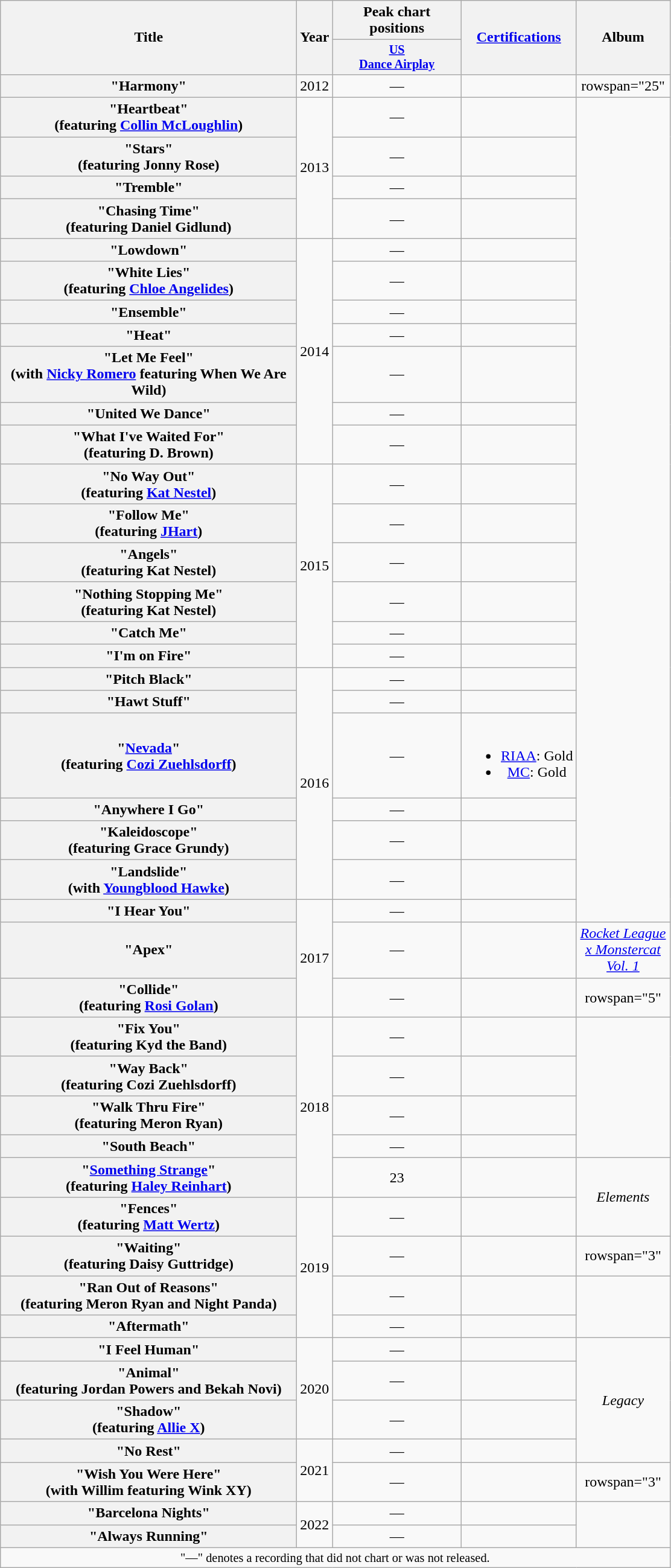<table class="wikitable plainrowheaders" style="text-align:center;">
<tr>
<th rowspan="2" scope="col" style="width:20em;">Title</th>
<th rowspan="2" scope="col" style="width:2em;">Year</th>
<th scope="col">Peak chart positions</th>
<th scope="col" rowspan="2"><a href='#'>Certifications</a></th>
<th rowspan="2" scope="col" style="width:6em;">Album</th>
</tr>
<tr>
<th scope="col" style="width:10em;font-size:85%;"><a href='#'>US</a><br><a href='#'>Dance Airplay</a><br></th>
</tr>
<tr>
<th scope="row">"Harmony"</th>
<td>2012</td>
<td>—</td>
<td></td>
<td>rowspan="25" </td>
</tr>
<tr>
<th scope="row">"Heartbeat"<br><span>(featuring <a href='#'>Collin McLoughlin</a>)</span></th>
<td rowspan="4">2013</td>
<td>—</td>
<td></td>
</tr>
<tr>
<th scope="row">"Stars"<br><span>(featuring Jonny Rose)</span></th>
<td>—</td>
<td></td>
</tr>
<tr>
<th scope="row">"Tremble"</th>
<td>—</td>
<td></td>
</tr>
<tr>
<th scope="row">"Chasing Time"<br><span>(featuring Daniel Gidlund)</span></th>
<td>—</td>
<td></td>
</tr>
<tr>
<th scope="row">"Lowdown"</th>
<td rowspan="7">2014</td>
<td>—</td>
<td></td>
</tr>
<tr>
<th scope="row">"White Lies"<br><span>(featuring <a href='#'>Chloe Angelides</a>)</span></th>
<td>—</td>
<td></td>
</tr>
<tr>
<th scope="row">"Ensemble"</th>
<td>—</td>
<td></td>
</tr>
<tr>
<th scope="row">"Heat"</th>
<td>—</td>
<td></td>
</tr>
<tr>
<th scope="row">"Let Me Feel"<br><span>(with <a href='#'>Nicky Romero</a> featuring When We Are Wild)</span></th>
<td>—</td>
<td></td>
</tr>
<tr>
<th scope="row">"United We Dance"</th>
<td>—</td>
<td></td>
</tr>
<tr>
<th scope="row">"What I've Waited For"<br><span>(featuring D. Brown)</span></th>
<td>—</td>
<td></td>
</tr>
<tr>
<th scope="row">"No Way Out"<br><span>(featuring <a href='#'>Kat Nestel</a>)</span></th>
<td rowspan="6">2015</td>
<td>—</td>
<td></td>
</tr>
<tr>
<th scope="row">"Follow Me"<br><span>(featuring <a href='#'>JHart</a>)</span></th>
<td>—</td>
<td></td>
</tr>
<tr>
<th scope="row">"Angels"<br><span>(featuring Kat Nestel)</span></th>
<td>—</td>
<td></td>
</tr>
<tr>
<th scope="row">"Nothing Stopping Me"<br><span>(featuring Kat Nestel)</span></th>
<td>—</td>
<td></td>
</tr>
<tr>
<th scope="row">"Catch Me"</th>
<td>—</td>
<td></td>
</tr>
<tr>
<th scope="row">"I'm on Fire"</th>
<td>—</td>
<td></td>
</tr>
<tr>
<th scope="row">"Pitch Black"</th>
<td rowspan="6">2016</td>
<td>—</td>
<td></td>
</tr>
<tr>
<th scope="row">"Hawt Stuff"</th>
<td>—</td>
<td></td>
</tr>
<tr>
<th scope="row">"<a href='#'>Nevada</a>"<br><span>(featuring <a href='#'>Cozi Zuehlsdorff</a>)</span></th>
<td>—</td>
<td><br><ul><li><a href='#'>RIAA</a>: Gold</li><li><a href='#'>MC</a>: Gold</li></ul></td>
</tr>
<tr>
<th scope="row">"Anywhere I Go"</th>
<td>—</td>
<td></td>
</tr>
<tr>
<th scope="row">"Kaleidoscope"<br><span>(featuring Grace Grundy)</span></th>
<td>—</td>
<td></td>
</tr>
<tr>
<th scope="row">"Landslide"<br><span>(with <a href='#'>Youngblood Hawke</a>)</span></th>
<td>—</td>
<td></td>
</tr>
<tr>
<th scope="row">"I Hear You"</th>
<td rowspan="3">2017</td>
<td>—</td>
<td></td>
</tr>
<tr>
<th scope="row">"Apex"</th>
<td>—</td>
<td></td>
<td><em><a href='#'>Rocket League x Monstercat Vol. 1</a></em></td>
</tr>
<tr>
<th scope="row">"Collide"<br><span>(featuring <a href='#'>Rosi Golan</a>)</span></th>
<td>—</td>
<td></td>
<td>rowspan="5" </td>
</tr>
<tr>
<th scope="row">"Fix You"<br><span>(featuring Kyd the Band)</span></th>
<td rowspan="5">2018</td>
<td>—</td>
<td></td>
</tr>
<tr>
<th scope="row">"Way Back"<br><span>(featuring Cozi Zuehlsdorff)</span></th>
<td>—</td>
<td></td>
</tr>
<tr>
<th scope="row">"Walk Thru Fire" <br><span>(featuring Meron Ryan)</span></th>
<td>—</td>
<td></td>
</tr>
<tr>
<th scope="row">"South Beach"</th>
<td>—</td>
<td></td>
</tr>
<tr>
<th scope="row">"<a href='#'>Something Strange</a>" <br><span>(featuring <a href='#'>Haley Reinhart</a>)</span></th>
<td>23</td>
<td></td>
<td rowspan="2"><em>Elements</em></td>
</tr>
<tr>
<th scope="row">"Fences" <br><span>(featuring <a href='#'>Matt Wertz</a>)</span></th>
<td rowspan="4">2019</td>
<td>—</td>
<td></td>
</tr>
<tr>
<th scope="row">"Waiting" <br><span>(featuring Daisy Guttridge)</span></th>
<td>—</td>
<td></td>
<td>rowspan="3" </td>
</tr>
<tr>
<th scope="row">"Ran Out of Reasons" <br><span>(featuring Meron Ryan and Night Panda)</span></th>
<td>—</td>
<td></td>
</tr>
<tr>
<th scope="row">"Aftermath"</th>
<td>—</td>
<td></td>
</tr>
<tr>
<th scope="row">"I Feel Human"</th>
<td rowspan="3">2020</td>
<td>—</td>
<td></td>
<td rowspan="4"><em>Legacy</em></td>
</tr>
<tr>
<th scope="row">"Animal" <br><span>(featuring Jordan Powers and Bekah Novi)</span></th>
<td>—</td>
<td></td>
</tr>
<tr>
<th scope="row">"Shadow" <br><span>(featuring <a href='#'>Allie X</a>)</span></th>
<td>—</td>
<td></td>
</tr>
<tr>
<th scope="row">"No Rest"</th>
<td rowspan="2">2021</td>
<td>—</td>
<td></td>
</tr>
<tr>
<th scope="row">"Wish You Were Here" <br><span>(with Willim featuring Wink XY)</span></th>
<td>—</td>
<td></td>
<td>rowspan="3" </td>
</tr>
<tr>
<th scope="row">"Barcelona Nights"</th>
<td rowspan="2">2022</td>
<td>—</td>
<td></td>
</tr>
<tr>
<th scope="row">"Always Running"</th>
<td>—</td>
<td></td>
</tr>
<tr>
<td colspan="5" style="font-size:85%">"—" denotes a recording that did not chart or was not released.</td>
</tr>
</table>
